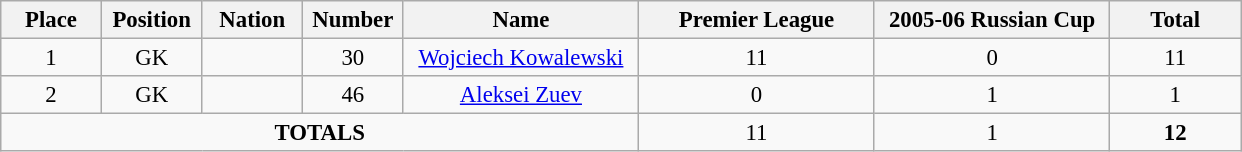<table class="wikitable" style="font-size: 95%; text-align: center;">
<tr>
<th width=60>Place</th>
<th width=60>Position</th>
<th width=60>Nation</th>
<th width=60>Number</th>
<th width=150>Name</th>
<th width=150>Premier League</th>
<th width=150>2005-06 Russian Cup</th>
<th width=80>Total</th>
</tr>
<tr>
<td>1</td>
<td>GK</td>
<td></td>
<td>30</td>
<td><a href='#'>Wojciech Kowalewski</a></td>
<td>11</td>
<td>0</td>
<td>11</td>
</tr>
<tr>
<td>2</td>
<td>GK</td>
<td></td>
<td>46</td>
<td><a href='#'>Aleksei Zuev</a></td>
<td>0</td>
<td>1</td>
<td>1</td>
</tr>
<tr>
<td colspan="5"><strong>TOTALS</strong></td>
<td>11</td>
<td>1</td>
<td><strong>12</strong></td>
</tr>
</table>
